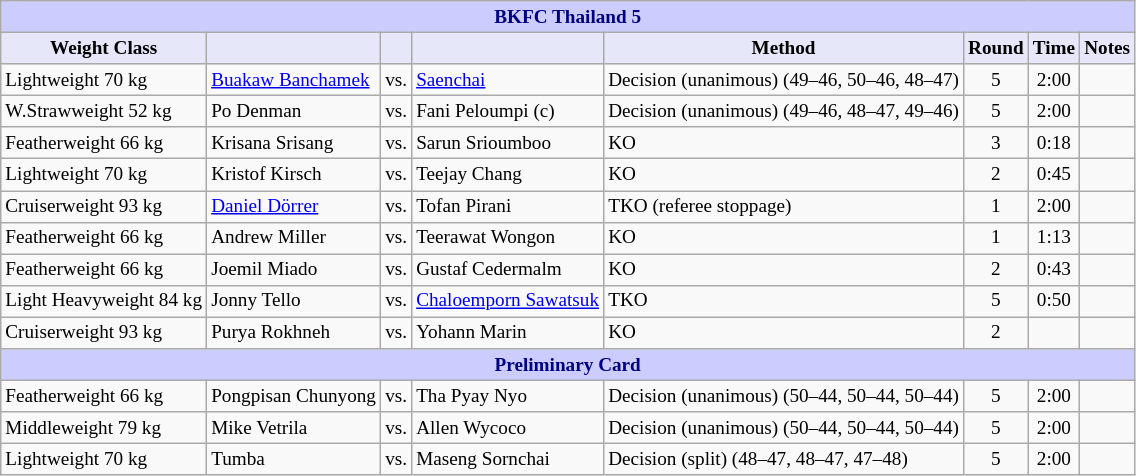<table class="wikitable" style="font-size: 80%;">
<tr>
<th colspan="8" style="background-color: #ccf; color: #000080; text-align: center;"><strong>BKFC Thailand 5</strong></th>
</tr>
<tr>
<th colspan="1" style="background-color: #E6E8FA; color: #000000; text-align: center;">Weight Class</th>
<th colspan="1" style="background-color: #E6E8FA; color: #000000; text-align: center;"></th>
<th colspan="1" style="background-color: #E6E8FA; color: #000000; text-align: center;"></th>
<th colspan="1" style="background-color: #E6E8FA; color: #000000; text-align: center;"></th>
<th colspan="1" style="background-color: #E6E8FA; color: #000000; text-align: center;">Method</th>
<th colspan="1" style="background-color: #E6E8FA; color: #000000; text-align: center;">Round</th>
<th colspan="1" style="background-color: #E6E8FA; color: #000000; text-align: center;">Time</th>
<th colspan="1" style="background-color: #E6E8FA; color: #000000; text-align: center;">Notes</th>
</tr>
<tr>
<td>Lightweight 70 kg</td>
<td> <a href='#'>Buakaw Banchamek</a></td>
<td align=center>vs.</td>
<td> <a href='#'>Saenchai</a></td>
<td>Decision (unanimous) (49–46, 50–46, 48–47)</td>
<td align=center>5</td>
<td align=center>2:00</td>
<td></td>
</tr>
<tr>
<td>W.Strawweight 52 kg</td>
<td> Po Denman</td>
<td align=center>vs.</td>
<td> Fani Peloumpi (c)</td>
<td>Decision (unanimous) (49–46, 48–47, 49–46)</td>
<td align=center>5</td>
<td align=center>2:00</td>
<td></td>
</tr>
<tr>
<td>Featherweight 66 kg</td>
<td> Krisana Srisang</td>
<td align=center>vs.</td>
<td> Sarun Srioumboo</td>
<td>KO</td>
<td align=center>3</td>
<td align=center>0:18</td>
<td></td>
</tr>
<tr>
<td>Lightweight 70 kg</td>
<td> Kristof Kirsch</td>
<td align=center>vs.</td>
<td> Teejay Chang</td>
<td>KO</td>
<td align=center>2</td>
<td align=center>0:45</td>
<td></td>
</tr>
<tr>
<td>Cruiserweight 93 kg</td>
<td> <a href='#'>Daniel Dörrer</a></td>
<td align=center>vs.</td>
<td> Tofan Pirani</td>
<td>TKO (referee stoppage)</td>
<td align=center>1</td>
<td align=center>2:00</td>
<td></td>
</tr>
<tr>
<td>Featherweight 66 kg</td>
<td> Andrew Miller</td>
<td align=center>vs.</td>
<td> Teerawat Wongon</td>
<td>KO</td>
<td align=center>1</td>
<td align=center>1:13</td>
<td></td>
</tr>
<tr>
<td>Featherweight 66 kg</td>
<td> Joemil Miado</td>
<td align=center>vs.</td>
<td> Gustaf Cedermalm</td>
<td>KO</td>
<td align=center>2</td>
<td align=center>0:43</td>
<td></td>
</tr>
<tr>
<td>Light Heavyweight 84 kg</td>
<td> Jonny Tello</td>
<td align=center>vs.</td>
<td> <a href='#'>Chaloemporn Sawatsuk</a></td>
<td>TKO</td>
<td align=center>5</td>
<td align=center>0:50</td>
<td></td>
</tr>
<tr>
<td>Cruiserweight 93 kg</td>
<td> Purya Rokhneh</td>
<td align=center>vs.</td>
<td> Yohann Marin</td>
<td>KO</td>
<td align=center>2</td>
<td align=center></td>
<td></td>
</tr>
<tr>
<th colspan="8" style="background-color: #ccf; color: #000080; text-align: center;"><strong>Preliminary Card</strong></th>
</tr>
<tr>
<td>Featherweight 66 kg</td>
<td> Pongpisan Chunyong</td>
<td align=center>vs.</td>
<td> Tha Pyay Nyo</td>
<td>Decision (unanimous) (50–44, 50–44, 50–44)</td>
<td align=center>5</td>
<td align=center>2:00</td>
<td></td>
</tr>
<tr>
<td>Middleweight 79 kg</td>
<td> Mike Vetrila</td>
<td align=center>vs.</td>
<td> Allen Wycoco</td>
<td>Decision (unanimous) (50–44, 50–44, 50–44)</td>
<td align=center>5</td>
<td align=center>2:00</td>
<td></td>
</tr>
<tr>
<td>Lightweight 70 kg</td>
<td> Tumba</td>
<td align=center>vs.</td>
<td> Maseng Sornchai</td>
<td>Decision (split) (48–47, 48–47, 47–48)</td>
<td align=center>5</td>
<td align=center>2:00</td>
<td></td>
</tr>
</table>
